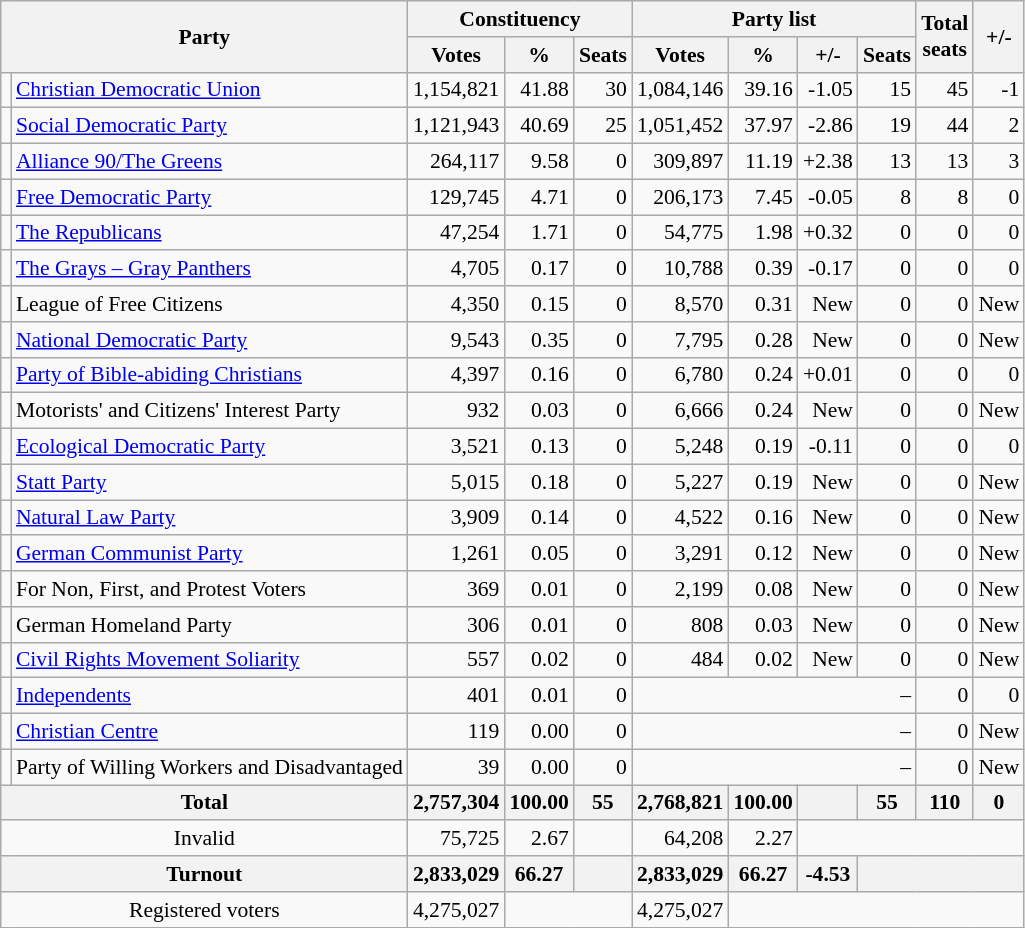<table class="wikitable sortable" style="text-align:right; font-size:90%">
<tr>
<th rowspan=2 colspan=2>Party</th>
<th colspan=3>Constituency</th>
<th colspan=4>Party list</th>
<th rowspan=2>Total<br>seats</th>
<th rowspan=2>+/-</th>
</tr>
<tr>
<th>Votes</th>
<th>%</th>
<th>Seats</th>
<th>Votes</th>
<th>%</th>
<th>+/-</th>
<th>Seats</th>
</tr>
<tr>
<td bgcolor=></td>
<td align=left><a href='#'>Christian Democratic Union</a></td>
<td>1,154,821</td>
<td>41.88</td>
<td>30</td>
<td>1,084,146</td>
<td>39.16</td>
<td>-1.05</td>
<td>15</td>
<td>45</td>
<td>-1</td>
</tr>
<tr>
<td bgcolor=></td>
<td align=left><a href='#'>Social Democratic Party</a></td>
<td>1,121,943</td>
<td>40.69</td>
<td>25</td>
<td>1,051,452</td>
<td>37.97</td>
<td>-2.86</td>
<td>19</td>
<td>44</td>
<td> 2</td>
</tr>
<tr>
<td bgcolor=></td>
<td align=left><a href='#'>Alliance 90/The Greens</a></td>
<td>264,117</td>
<td>9.58</td>
<td>0</td>
<td>309,897</td>
<td>11.19</td>
<td>+2.38</td>
<td>13</td>
<td>13</td>
<td> 3</td>
</tr>
<tr>
<td bgcolor=></td>
<td align=left><a href='#'>Free Democratic Party</a></td>
<td>129,745</td>
<td>4.71</td>
<td>0</td>
<td>206,173</td>
<td>7.45</td>
<td>-0.05</td>
<td>8</td>
<td>8</td>
<td> 0</td>
</tr>
<tr>
<td bgcolor=></td>
<td align=left><a href='#'>The Republicans</a></td>
<td>47,254</td>
<td>1.71</td>
<td>0</td>
<td>54,775</td>
<td>1.98</td>
<td>+0.32</td>
<td>0</td>
<td>0</td>
<td> 0</td>
</tr>
<tr>
<td bgcolor=></td>
<td align=left><a href='#'>The Grays – Gray Panthers</a></td>
<td>4,705</td>
<td>0.17</td>
<td>0</td>
<td>10,788</td>
<td>0.39</td>
<td>-0.17</td>
<td>0</td>
<td>0</td>
<td> 0</td>
</tr>
<tr>
<td></td>
<td align=left>League of Free Citizens</td>
<td>4,350</td>
<td>0.15</td>
<td>0</td>
<td>8,570</td>
<td>0.31</td>
<td>New</td>
<td>0</td>
<td>0</td>
<td>New</td>
</tr>
<tr>
<td bgcolor=></td>
<td align=left><a href='#'>National Democratic Party</a></td>
<td>9,543</td>
<td>0.35</td>
<td>0</td>
<td>7,795</td>
<td>0.28</td>
<td>New</td>
<td>0</td>
<td>0</td>
<td>New</td>
</tr>
<tr>
<td bgcolor=></td>
<td align=left><a href='#'>Party of Bible-abiding Christians</a></td>
<td>4,397</td>
<td>0.16</td>
<td>0</td>
<td>6,780</td>
<td>0.24</td>
<td>+0.01</td>
<td>0</td>
<td>0</td>
<td> 0</td>
</tr>
<tr>
<td></td>
<td align=left>Motorists' and Citizens' Interest Party</td>
<td>932</td>
<td>0.03</td>
<td>0</td>
<td>6,666</td>
<td>0.24</td>
<td>New</td>
<td>0</td>
<td>0</td>
<td>New</td>
</tr>
<tr>
<td bgcolor=></td>
<td align=left><a href='#'>Ecological Democratic Party</a></td>
<td>3,521</td>
<td>0.13</td>
<td>0</td>
<td>5,248</td>
<td>0.19</td>
<td>-0.11</td>
<td>0</td>
<td>0</td>
<td> 0</td>
</tr>
<tr>
<td bgcolor=></td>
<td align=left><a href='#'>Statt Party</a></td>
<td>5,015</td>
<td>0.18</td>
<td>0</td>
<td>5,227</td>
<td>0.19</td>
<td>New</td>
<td>0</td>
<td>0</td>
<td>New</td>
</tr>
<tr>
<td bgcolor=></td>
<td align=left><a href='#'>Natural Law Party</a></td>
<td>3,909</td>
<td>0.14</td>
<td>0</td>
<td>4,522</td>
<td>0.16</td>
<td>New</td>
<td>0</td>
<td>0</td>
<td>New</td>
</tr>
<tr>
<td bgcolor=></td>
<td align=left><a href='#'>German Communist Party</a></td>
<td>1,261</td>
<td>0.05</td>
<td>0</td>
<td>3,291</td>
<td>0.12</td>
<td>New</td>
<td>0</td>
<td>0</td>
<td>New</td>
</tr>
<tr>
<td></td>
<td align=left>For Non, First, and Protest Voters</td>
<td>369</td>
<td>0.01</td>
<td>0</td>
<td>2,199</td>
<td>0.08</td>
<td>New</td>
<td>0</td>
<td>0</td>
<td>New</td>
</tr>
<tr>
<td></td>
<td align=left>German Homeland Party</td>
<td>306</td>
<td>0.01</td>
<td>0</td>
<td>808</td>
<td>0.03</td>
<td>New</td>
<td>0</td>
<td>0</td>
<td>New</td>
</tr>
<tr>
<td bgcolor=></td>
<td align=left><a href='#'>Civil Rights Movement Soliarity</a></td>
<td>557</td>
<td>0.02</td>
<td>0</td>
<td>484</td>
<td>0.02</td>
<td>New</td>
<td>0</td>
<td>0</td>
<td>New</td>
</tr>
<tr>
<td bgcolor=></td>
<td align=left><a href='#'>Independents</a></td>
<td>401</td>
<td>0.01</td>
<td>0</td>
<td colspan=4>–</td>
<td>0</td>
<td> 0</td>
</tr>
<tr>
<td bgcolor=></td>
<td align=left><a href='#'>Christian Centre</a></td>
<td>119</td>
<td>0.00</td>
<td>0</td>
<td colspan=4>–</td>
<td>0</td>
<td>New</td>
</tr>
<tr>
<td></td>
<td align=left>Party of Willing Workers and Disadvantaged</td>
<td>39</td>
<td>0.00</td>
<td>0</td>
<td colspan=4>–</td>
<td>0</td>
<td>New</td>
</tr>
<tr>
<th colspan=2>Total</th>
<th>2,757,304</th>
<th>100.00</th>
<th>55</th>
<th>2,768,821</th>
<th>100.00</th>
<th></th>
<th>55</th>
<th>110</th>
<th> 0</th>
</tr>
<tr>
<td colspan=2 align=center>Invalid</td>
<td>75,725</td>
<td>2.67</td>
<td></td>
<td>64,208</td>
<td>2.27</td>
<td colspan=4></td>
</tr>
<tr>
<th colspan=2>Turnout</th>
<th>2,833,029</th>
<th>66.27</th>
<th></th>
<th>2,833,029</th>
<th>66.27</th>
<th>-4.53</th>
<th colspan=4></th>
</tr>
<tr>
<td colspan=2 align=center>Registered voters</td>
<td>4,275,027</td>
<td colspan=2></td>
<td>4,275,027</td>
<td colspan=5></td>
</tr>
</table>
